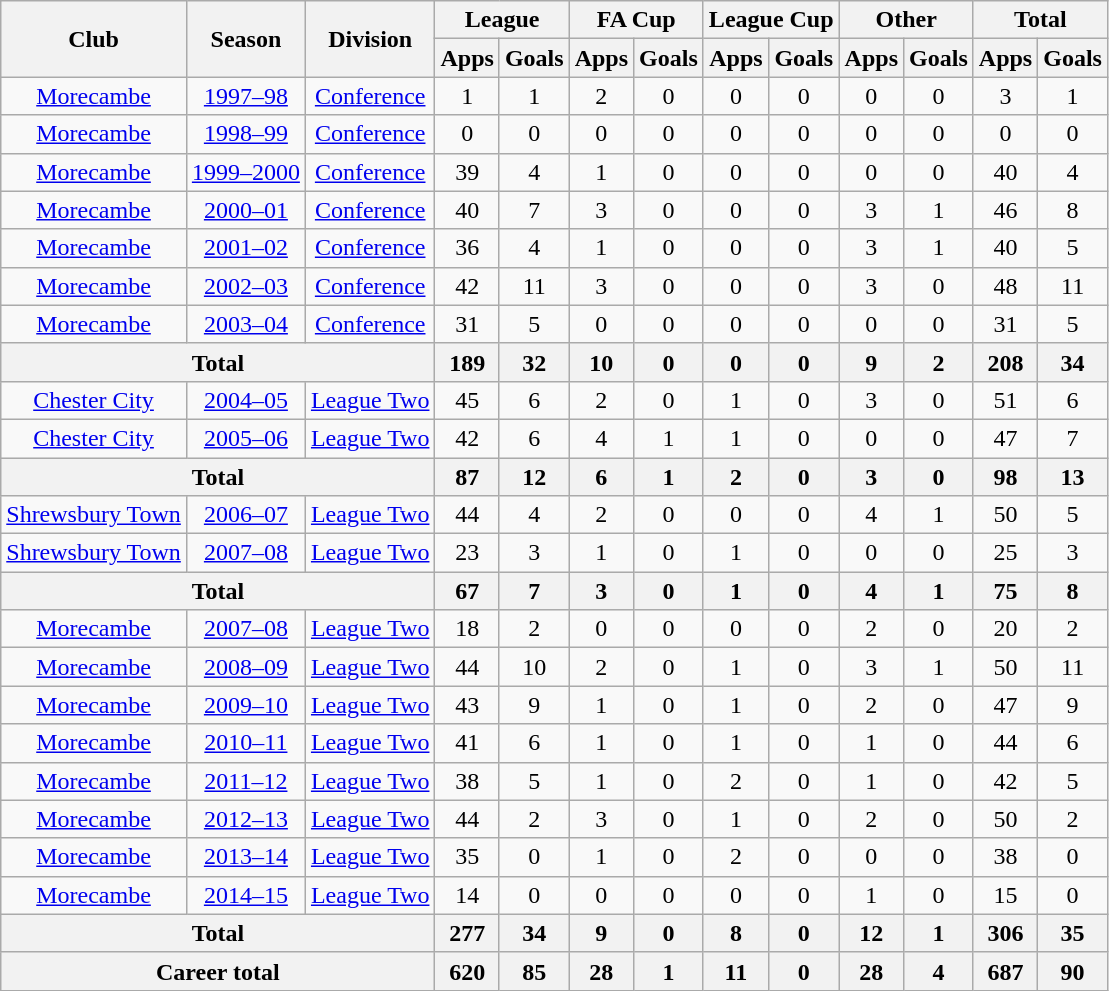<table class="wikitable" style="text-align:center">
<tr>
<th rowspan="2">Club</th>
<th rowspan="2">Season</th>
<th rowspan="2">Division</th>
<th colspan="2">League</th>
<th colspan="2">FA Cup</th>
<th colspan="2">League Cup</th>
<th colspan="2">Other</th>
<th colspan="2">Total</th>
</tr>
<tr>
<th>Apps</th>
<th>Goals</th>
<th>Apps</th>
<th>Goals</th>
<th>Apps</th>
<th>Goals</th>
<th>Apps</th>
<th>Goals</th>
<th>Apps</th>
<th>Goals</th>
</tr>
<tr>
<td><a href='#'>Morecambe</a></td>
<td><a href='#'>1997–98</a></td>
<td><a href='#'>Conference</a></td>
<td>1</td>
<td>1</td>
<td>2</td>
<td>0</td>
<td>0</td>
<td>0</td>
<td>0</td>
<td>0</td>
<td>3</td>
<td>1</td>
</tr>
<tr>
<td><a href='#'>Morecambe</a></td>
<td><a href='#'>1998–99</a></td>
<td><a href='#'>Conference</a></td>
<td>0</td>
<td>0</td>
<td>0</td>
<td>0</td>
<td>0</td>
<td>0</td>
<td>0</td>
<td>0</td>
<td>0</td>
<td>0</td>
</tr>
<tr>
<td><a href='#'>Morecambe</a></td>
<td><a href='#'>1999–2000</a></td>
<td><a href='#'>Conference</a></td>
<td>39</td>
<td>4</td>
<td>1</td>
<td>0</td>
<td>0</td>
<td>0</td>
<td>0</td>
<td>0</td>
<td>40</td>
<td>4</td>
</tr>
<tr>
<td><a href='#'>Morecambe</a></td>
<td><a href='#'>2000–01</a></td>
<td><a href='#'>Conference</a></td>
<td>40</td>
<td>7</td>
<td>3</td>
<td>0</td>
<td>0</td>
<td>0</td>
<td>3</td>
<td>1</td>
<td>46</td>
<td>8</td>
</tr>
<tr>
<td><a href='#'>Morecambe</a></td>
<td><a href='#'>2001–02</a></td>
<td><a href='#'>Conference</a></td>
<td>36</td>
<td>4</td>
<td>1</td>
<td>0</td>
<td>0</td>
<td>0</td>
<td>3</td>
<td>1</td>
<td>40</td>
<td>5</td>
</tr>
<tr>
<td><a href='#'>Morecambe</a></td>
<td><a href='#'>2002–03</a></td>
<td><a href='#'>Conference</a></td>
<td>42</td>
<td>11</td>
<td>3</td>
<td>0</td>
<td>0</td>
<td>0</td>
<td>3</td>
<td>0</td>
<td>48</td>
<td>11</td>
</tr>
<tr>
<td><a href='#'>Morecambe</a></td>
<td><a href='#'>2003–04</a></td>
<td><a href='#'>Conference</a></td>
<td>31</td>
<td>5</td>
<td>0</td>
<td>0</td>
<td>0</td>
<td>0</td>
<td>0</td>
<td>0</td>
<td>31</td>
<td>5</td>
</tr>
<tr>
<th colspan="3">Total</th>
<th>189</th>
<th>32</th>
<th>10</th>
<th>0</th>
<th>0</th>
<th>0</th>
<th>9</th>
<th>2</th>
<th>208</th>
<th>34</th>
</tr>
<tr>
<td><a href='#'>Chester City</a></td>
<td><a href='#'>2004–05</a></td>
<td><a href='#'>League Two</a></td>
<td>45</td>
<td>6</td>
<td>2</td>
<td>0</td>
<td>1</td>
<td>0</td>
<td>3</td>
<td>0</td>
<td>51</td>
<td>6</td>
</tr>
<tr>
<td><a href='#'>Chester City</a></td>
<td><a href='#'>2005–06</a></td>
<td><a href='#'>League Two</a></td>
<td>42</td>
<td>6</td>
<td>4</td>
<td>1</td>
<td>1</td>
<td>0</td>
<td>0</td>
<td>0</td>
<td>47</td>
<td>7</td>
</tr>
<tr>
<th colspan="3">Total</th>
<th>87</th>
<th>12</th>
<th>6</th>
<th>1</th>
<th>2</th>
<th>0</th>
<th>3</th>
<th>0</th>
<th>98</th>
<th>13</th>
</tr>
<tr>
<td><a href='#'>Shrewsbury Town</a></td>
<td><a href='#'>2006–07</a></td>
<td><a href='#'>League Two</a></td>
<td>44</td>
<td>4</td>
<td>2</td>
<td>0</td>
<td>0</td>
<td>0</td>
<td>4</td>
<td>1</td>
<td>50</td>
<td>5</td>
</tr>
<tr>
<td><a href='#'>Shrewsbury Town</a></td>
<td><a href='#'>2007–08</a></td>
<td><a href='#'>League Two</a></td>
<td>23</td>
<td>3</td>
<td>1</td>
<td>0</td>
<td>1</td>
<td>0</td>
<td>0</td>
<td>0</td>
<td>25</td>
<td>3</td>
</tr>
<tr>
<th colspan="3">Total</th>
<th>67</th>
<th>7</th>
<th>3</th>
<th>0</th>
<th>1</th>
<th>0</th>
<th>4</th>
<th>1</th>
<th>75</th>
<th>8</th>
</tr>
<tr>
<td><a href='#'>Morecambe</a></td>
<td><a href='#'>2007–08</a></td>
<td><a href='#'>League Two</a></td>
<td>18</td>
<td>2</td>
<td>0</td>
<td>0</td>
<td>0</td>
<td>0</td>
<td>2</td>
<td>0</td>
<td>20</td>
<td>2</td>
</tr>
<tr>
<td><a href='#'>Morecambe</a></td>
<td><a href='#'>2008–09</a></td>
<td><a href='#'>League Two</a></td>
<td>44</td>
<td>10</td>
<td>2</td>
<td>0</td>
<td>1</td>
<td>0</td>
<td>3</td>
<td>1</td>
<td>50</td>
<td>11</td>
</tr>
<tr>
<td><a href='#'>Morecambe</a></td>
<td><a href='#'>2009–10</a></td>
<td><a href='#'>League Two</a></td>
<td>43</td>
<td>9</td>
<td>1</td>
<td>0</td>
<td>1</td>
<td>0</td>
<td>2</td>
<td>0</td>
<td>47</td>
<td>9</td>
</tr>
<tr>
<td><a href='#'>Morecambe</a></td>
<td><a href='#'>2010–11</a></td>
<td><a href='#'>League Two</a></td>
<td>41</td>
<td>6</td>
<td>1</td>
<td>0</td>
<td>1</td>
<td>0</td>
<td>1</td>
<td>0</td>
<td>44</td>
<td>6</td>
</tr>
<tr>
<td><a href='#'>Morecambe</a></td>
<td><a href='#'>2011–12</a></td>
<td><a href='#'>League Two</a></td>
<td>38</td>
<td>5</td>
<td>1</td>
<td>0</td>
<td>2</td>
<td>0</td>
<td>1</td>
<td>0</td>
<td>42</td>
<td>5</td>
</tr>
<tr>
<td><a href='#'>Morecambe</a></td>
<td><a href='#'>2012–13</a></td>
<td><a href='#'>League Two</a></td>
<td>44</td>
<td>2</td>
<td>3</td>
<td>0</td>
<td>1</td>
<td>0</td>
<td>2</td>
<td>0</td>
<td>50</td>
<td>2</td>
</tr>
<tr>
<td><a href='#'>Morecambe</a></td>
<td><a href='#'>2013–14</a></td>
<td><a href='#'>League Two</a></td>
<td>35</td>
<td>0</td>
<td>1</td>
<td>0</td>
<td>2</td>
<td>0</td>
<td>0</td>
<td>0</td>
<td>38</td>
<td>0</td>
</tr>
<tr>
<td><a href='#'>Morecambe</a></td>
<td><a href='#'>2014–15</a></td>
<td><a href='#'>League Two</a></td>
<td>14</td>
<td>0</td>
<td>0</td>
<td>0</td>
<td>0</td>
<td>0</td>
<td>1</td>
<td>0</td>
<td>15</td>
<td>0</td>
</tr>
<tr>
<th colspan="3">Total</th>
<th>277</th>
<th>34</th>
<th>9</th>
<th>0</th>
<th>8</th>
<th>0</th>
<th>12</th>
<th>1</th>
<th>306</th>
<th>35</th>
</tr>
<tr>
<th colspan="3">Career total</th>
<th>620</th>
<th>85</th>
<th>28</th>
<th>1</th>
<th>11</th>
<th>0</th>
<th>28</th>
<th>4</th>
<th>687</th>
<th>90</th>
</tr>
</table>
